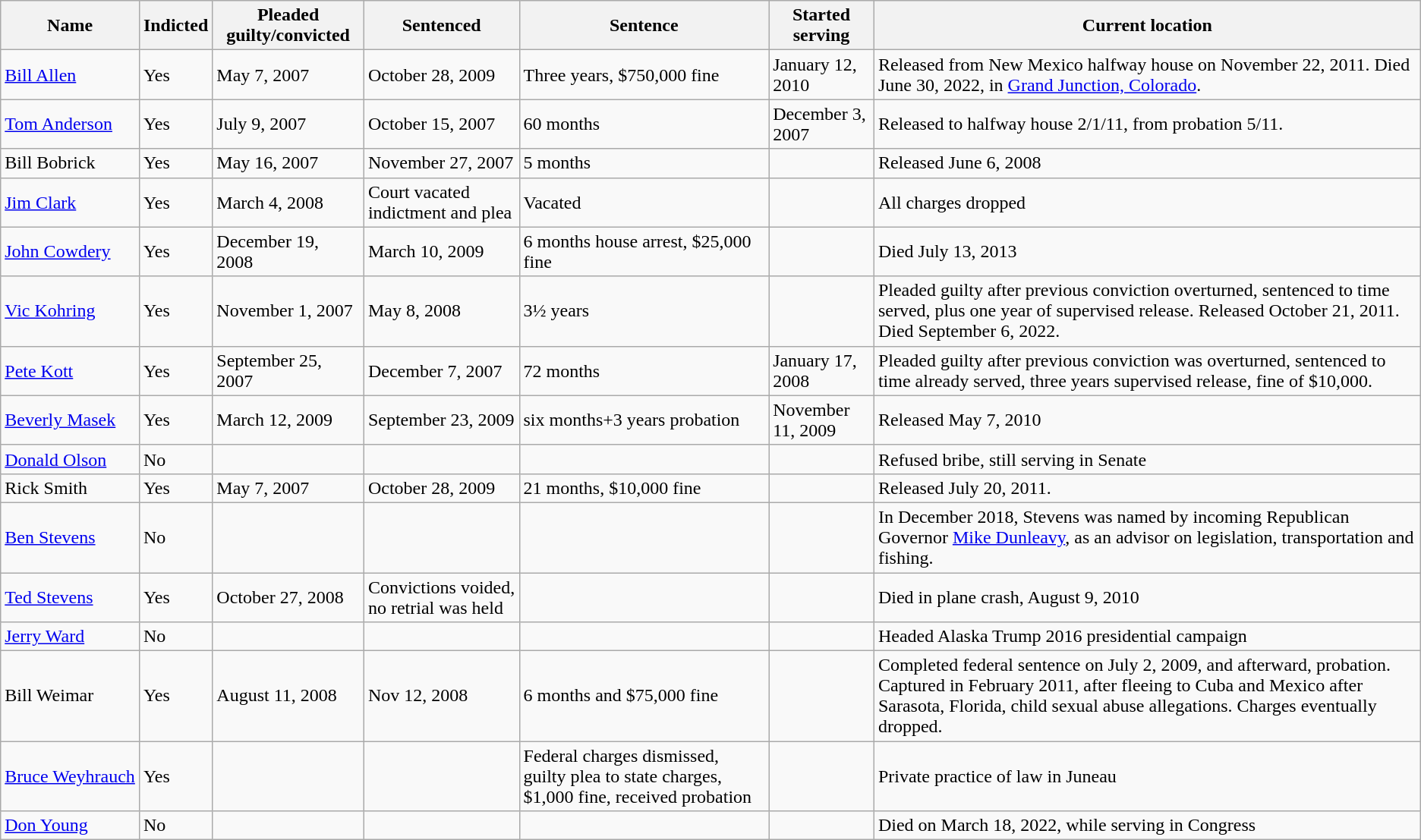<table class="wikitable">
<tr>
<th>Name</th>
<th>Indicted</th>
<th>Pleaded guilty/convicted</th>
<th>Sentenced</th>
<th>Sentence</th>
<th>Started serving</th>
<th>Current location</th>
</tr>
<tr>
<td style=white-space:nowrap><a href='#'>Bill Allen</a></td>
<td>Yes</td>
<td>May 7, 2007</td>
<td>October 28, 2009</td>
<td>Three years, $750,000 fine</td>
<td>January 12, 2010 </td>
<td>Released from New Mexico halfway house on November 22, 2011. Died June 30, 2022, in <a href='#'>Grand Junction, Colorado</a>.</td>
</tr>
<tr>
<td style=white-space:nowrap><a href='#'>Tom Anderson</a></td>
<td>Yes</td>
<td>July 9, 2007</td>
<td>October 15, 2007</td>
<td>60 months</td>
<td>December 3, 2007</td>
<td>Released to halfway house 2/1/11, from probation 5/11.</td>
</tr>
<tr>
<td style=white-space:nowrap>Bill Bobrick</td>
<td>Yes</td>
<td>May 16, 2007</td>
<td>November 27, 2007</td>
<td>5 months</td>
<td></td>
<td>Released June 6, 2008</td>
</tr>
<tr>
<td style=white-space:nowrap><a href='#'>Jim Clark</a></td>
<td>Yes</td>
<td>March 4, 2008</td>
<td>Court vacated indictment and plea</td>
<td>Vacated</td>
<td></td>
<td>All charges dropped</td>
</tr>
<tr>
<td style=white-space:nowrap><a href='#'>John Cowdery</a></td>
<td>Yes</td>
<td>December 19, 2008</td>
<td>March 10, 2009</td>
<td>6 months house arrest, $25,000 fine</td>
<td></td>
<td>Died July 13, 2013</td>
</tr>
<tr>
<td style=white-space:nowrap><a href='#'>Vic Kohring</a></td>
<td>Yes</td>
<td>November 1, 2007</td>
<td>May 8, 2008</td>
<td>3½ years</td>
<td></td>
<td>Pleaded guilty after previous conviction overturned, sentenced to time served, plus one year of supervised release. Released October 21, 2011.  Died September 6, 2022.</td>
</tr>
<tr>
<td style=white-space:nowrap><a href='#'>Pete Kott</a></td>
<td>Yes</td>
<td>September 25, 2007</td>
<td>December 7, 2007</td>
<td>72 months</td>
<td>January 17, 2008</td>
<td>Pleaded guilty after previous conviction was overturned, sentenced to time already served, three years supervised release, fine of $10,000.</td>
</tr>
<tr>
<td style=white-space:nowrap><a href='#'>Beverly Masek</a></td>
<td>Yes</td>
<td>March 12, 2009</td>
<td>September 23, 2009</td>
<td>six months+3 years probation</td>
<td>November 11, 2009</td>
<td>Released May 7, 2010</td>
</tr>
<tr>
<td style=white-space:nowrap><a href='#'>Donald Olson</a></td>
<td>No</td>
<td></td>
<td></td>
<td></td>
<td></td>
<td>Refused bribe, still serving in Senate</td>
</tr>
<tr>
<td style=white-space:nowrap>Rick Smith</td>
<td>Yes</td>
<td>May 7, 2007</td>
<td>October 28, 2009</td>
<td>21 months, $10,000 fine</td>
<td></td>
<td>Released July 20, 2011.</td>
</tr>
<tr>
<td style=white-space:nowrap><a href='#'>Ben Stevens</a></td>
<td>No</td>
<td></td>
<td></td>
<td></td>
<td></td>
<td>In December 2018, Stevens was named by incoming Republican Governor <a href='#'>Mike Dunleavy</a>, as an advisor on legislation, transportation and fishing.</td>
</tr>
<tr>
<td style=white-space:nowrap><a href='#'>Ted Stevens</a></td>
<td>Yes</td>
<td>October 27, 2008</td>
<td>Convictions voided, no retrial was held</td>
<td></td>
<td></td>
<td>Died in plane crash, August 9, 2010</td>
</tr>
<tr>
<td style=white-space:nowrap><a href='#'>Jerry Ward</a></td>
<td>No</td>
<td></td>
<td></td>
<td></td>
<td></td>
<td>Headed Alaska Trump 2016 presidential campaign</td>
</tr>
<tr>
<td style=white-space:nowrap>Bill Weimar</td>
<td>Yes</td>
<td>August 11, 2008</td>
<td>Nov 12, 2008</td>
<td>6 months and $75,000 fine</td>
<td></td>
<td>Completed federal sentence on July 2, 2009, and afterward, probation. Captured in February 2011, after fleeing to Cuba and Mexico after Sarasota, Florida, child sexual abuse allegations. Charges eventually dropped.</td>
</tr>
<tr>
<td style=white-space:nowrap><a href='#'>Bruce Weyhrauch</a></td>
<td>Yes</td>
<td></td>
<td></td>
<td>Federal charges dismissed, guilty plea to state charges, $1,000 fine, received probation</td>
<td></td>
<td>Private practice of law in Juneau</td>
</tr>
<tr>
<td style=white-space:nowrap><a href='#'>Don Young</a></td>
<td>No</td>
<td></td>
<td></td>
<td></td>
<td></td>
<td>Died on March 18, 2022, while serving in Congress</td>
</tr>
</table>
